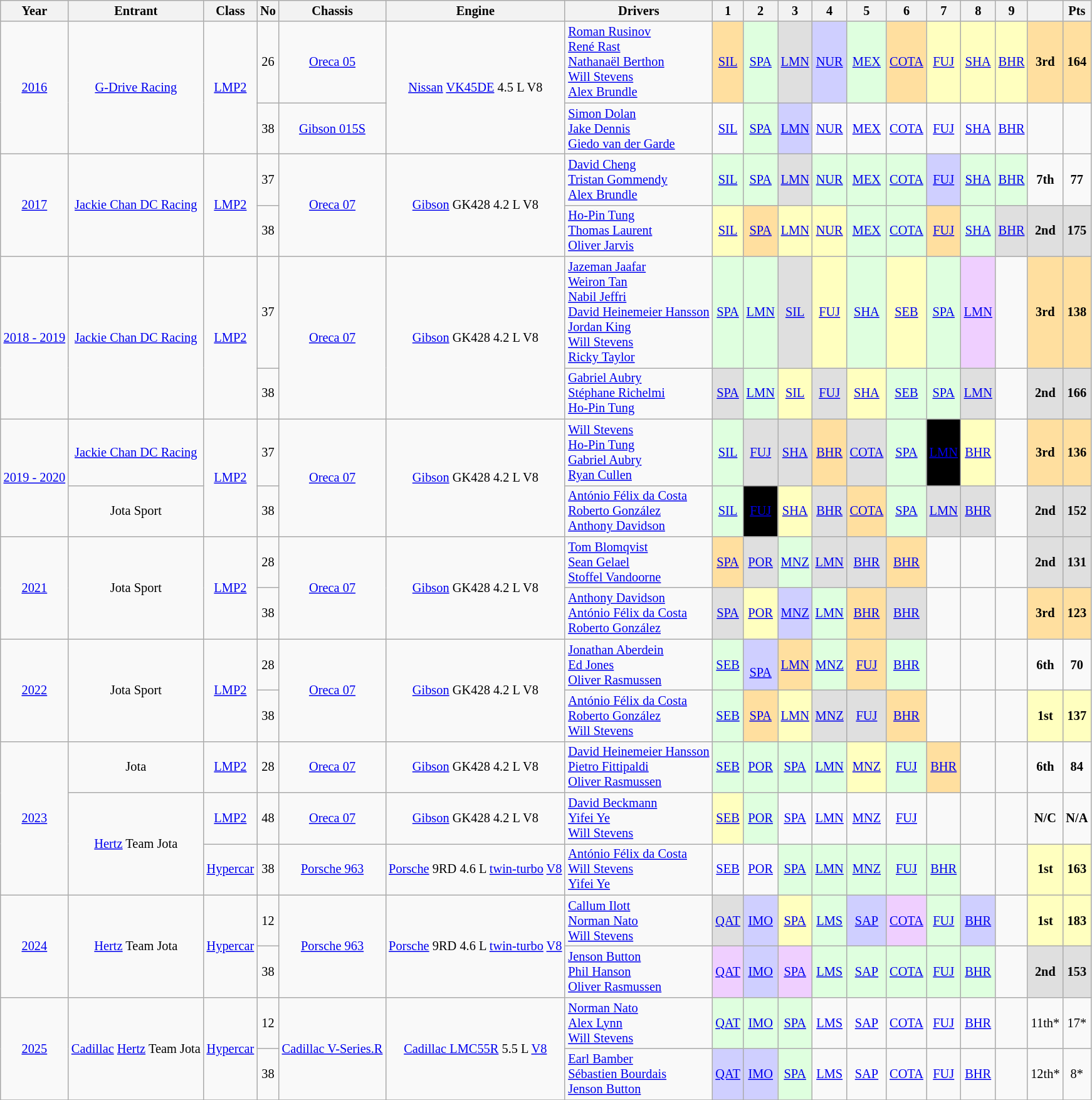<table class="wikitable" style="font-size: 85%; text-align:center">
<tr>
<th>Year</th>
<th>Entrant</th>
<th>Class</th>
<th>No</th>
<th>Chassis</th>
<th>Engine</th>
<th>Drivers</th>
<th>1</th>
<th>2</th>
<th>3</th>
<th>4</th>
<th>5</th>
<th>6</th>
<th>7</th>
<th>8</th>
<th>9</th>
<th></th>
<th>Pts</th>
</tr>
<tr>
<td rowspan="2"><a href='#'>2016</a></td>
<td rowspan="2"> <a href='#'>G-Drive Racing</a></td>
<td rowspan="2"><a href='#'>LMP2</a></td>
<td>26</td>
<td><a href='#'>Oreca 05</a></td>
<td rowspan="2"><a href='#'>Nissan</a> <a href='#'>VK45DE</a> 4.5 L V8</td>
<td align="left"> <a href='#'>Roman Rusinov</a><br> <a href='#'>René Rast</a><br> <a href='#'>Nathanaël Berthon</a><br> <a href='#'>Will Stevens</a><br> <a href='#'>Alex Brundle</a></td>
<td style="background:#FFDF9F;"><a href='#'>SIL</a><br></td>
<td style="background:#DFFFDF;"><a href='#'>SPA</a><br></td>
<td style="background:#DFDFDF;"><a href='#'>LMN</a><br></td>
<td style="background:#CFCFFF;"><a href='#'>NUR</a><br></td>
<td style="background:#DFFFDF;"><a href='#'>MEX</a><br></td>
<td style="background:#FFDF9F;"><a href='#'>COTA</a><br></td>
<td style="background:#FFFFBF;"><a href='#'>FUJ</a><br></td>
<td style="background:#FFFFBF;"><a href='#'>SHA</a><br></td>
<td style="background:#FFFFBF;"><a href='#'>BHR</a><br></td>
<td style="background:#FFDF9F;"><strong>3rd</strong></td>
<td style="background:#FFDF9F;"><strong>164</strong></td>
</tr>
<tr>
<td>38</td>
<td><a href='#'>Gibson 015S</a></td>
<td align="left"> <a href='#'>Simon Dolan</a><br> <a href='#'>Jake Dennis</a><br> <a href='#'>Giedo van der Garde</a></td>
<td><a href='#'>SIL</a></td>
<td style="background:#DFFFDF;"><a href='#'>SPA</a><br></td>
<td style="background:#CFCFFF;"><a href='#'>LMN</a><br></td>
<td><a href='#'>NUR</a><br></td>
<td><a href='#'>MEX</a><br></td>
<td><a href='#'>COTA</a><br></td>
<td><a href='#'>FUJ</a><br></td>
<td><a href='#'>SHA</a><br></td>
<td><a href='#'>BHR</a><br></td>
<td></td>
<td></td>
</tr>
<tr>
<td rowspan="2"><a href='#'>2017</a></td>
<td rowspan="2"> <a href='#'>Jackie Chan DC Racing</a></td>
<td rowspan="2"><a href='#'>LMP2</a></td>
<td>37</td>
<td rowspan="2"><a href='#'>Oreca 07</a></td>
<td rowspan="2"><a href='#'>Gibson</a> GK428 4.2 L V8</td>
<td align="left"> <a href='#'>David Cheng</a><br> <a href='#'>Tristan Gommendy</a><br> <a href='#'>Alex Brundle</a></td>
<td style="background:#DFFFDF;"><a href='#'>SIL</a><br></td>
<td style="background:#DFFFDF;"><a href='#'>SPA</a><br></td>
<td style="background:#DFDFDF;"><a href='#'>LMN</a><br></td>
<td style="background:#DFFFDF;"><a href='#'>NUR</a><br></td>
<td style="background:#DFFFDF;"><a href='#'>MEX</a><br></td>
<td style="background:#DFFFDF;"><a href='#'>COTA</a><br></td>
<td style="background:#CFCFFF;"><a href='#'>FUJ</a><br></td>
<td style="background:#DFFFDF;"><a href='#'>SHA</a><br></td>
<td style="background:#DFFFDF;"><a href='#'>BHR</a><br></td>
<td><strong>7th</strong></td>
<td><strong>77</strong></td>
</tr>
<tr>
<td>38</td>
<td align="left"> <a href='#'>Ho-Pin Tung</a><br> <a href='#'>Thomas Laurent</a><br> <a href='#'>Oliver Jarvis</a></td>
<td style="background:#FFFFBF;"><a href='#'>SIL</a><br></td>
<td style="background:#FFDF9F;"><a href='#'>SPA</a><br></td>
<td style="background:#FFFFBF;"><a href='#'>LMN</a><br></td>
<td style="background:#FFFFBF;"><a href='#'>NUR</a><br></td>
<td style="background:#DFFFDF;"><a href='#'>MEX</a><br></td>
<td style="background:#DFFFDF;"><a href='#'>COTA</a><br></td>
<td style="background:#FFDF9F;"><a href='#'>FUJ</a><br></td>
<td style="background:#DFFFDF;"><a href='#'>SHA</a><br></td>
<td style="background:#DFDFDF;"><a href='#'>BHR</a><br></td>
<td style="background:#DFDFDF;"><strong>2nd</strong></td>
<td style="background:#DFDFDF;"><strong>175</strong></td>
</tr>
<tr>
<td rowspan="2"><a href='#'>2018 - 2019</a></td>
<td rowspan="2"> <a href='#'>Jackie Chan DC Racing</a></td>
<td rowspan="2"><a href='#'>LMP2</a></td>
<td>37</td>
<td rowspan="2"><a href='#'>Oreca 07</a></td>
<td rowspan="2"><a href='#'>Gibson</a> GK428 4.2 L V8</td>
<td align="left"> <a href='#'>Jazeman Jaafar</a><br> <a href='#'>Weiron Tan</a><br> <a href='#'>Nabil Jeffri</a><br> <a href='#'>David Heinemeier Hansson</a><br> <a href='#'>Jordan King</a><br> <a href='#'>Will Stevens</a><br> <a href='#'>Ricky Taylor</a></td>
<td style="background:#DFFFDF;"><a href='#'>SPA</a><br></td>
<td style="background:#DFFFDF;"><a href='#'>LMN</a><br></td>
<td style="background:#DFDFDF;"><a href='#'>SIL</a><br></td>
<td style="background:#FFFFBF;"><a href='#'>FUJ</a><br></td>
<td style="background:#DFFFDF;"><a href='#'>SHA</a><br></td>
<td style="background:#FFFFBF;"><a href='#'>SEB</a><br></td>
<td style="background:#DFFFDF;"><a href='#'>SPA</a><br></td>
<td style="background:#EFCFFF;"><a href='#'>LMN</a><br></td>
<td></td>
<td style="background:#FFDF9F;"><strong>3rd</strong></td>
<td style="background:#FFDF9F;"><strong>138</strong></td>
</tr>
<tr>
<td>38</td>
<td align="left"> <a href='#'>Gabriel Aubry</a><br> <a href='#'>Stéphane Richelmi</a><br> <a href='#'>Ho-Pin Tung</a></td>
<td style="background:#DFDFDF;"><a href='#'>SPA</a><br></td>
<td style="background:#DFFFDF;"><a href='#'>LMN</a><br></td>
<td style="background:#FFFFBF;"><a href='#'>SIL</a><br></td>
<td style="background:#DFDFDF;"><a href='#'>FUJ</a><br></td>
<td style="background:#FFFFBF;"><a href='#'>SHA</a><br></td>
<td style="background:#DFFFDF;"><a href='#'>SEB</a><br></td>
<td style="background:#DFFFDF;"><a href='#'>SPA</a><br></td>
<td style="background:#DFDFDF;"><a href='#'>LMN</a><br></td>
<td></td>
<td style="background:#DFDFDF;"><strong>2nd</strong></td>
<td style="background:#DFDFDF;"><strong>166</strong></td>
</tr>
<tr>
<td rowspan="2"><a href='#'>2019 - 2020</a></td>
<td> <a href='#'>Jackie Chan DC Racing</a></td>
<td rowspan="2"><a href='#'>LMP2</a></td>
<td>37</td>
<td rowspan="2"><a href='#'>Oreca 07</a></td>
<td rowspan="2"><a href='#'>Gibson</a> GK428 4.2 L V8</td>
<td align="left"> <a href='#'>Will Stevens</a><br> <a href='#'>Ho-Pin Tung</a><br> <a href='#'>Gabriel Aubry</a><br> <a href='#'>Ryan Cullen</a></td>
<td style="background:#DFFFDF;"><a href='#'>SIL</a><br></td>
<td style="background:#DFDFDF;"><a href='#'>FUJ</a><br></td>
<td style="background:#DFDFDF;"><a href='#'>SHA</a><br></td>
<td style="background:#FFDF9F;"><a href='#'>BHR</a><br></td>
<td style="background:#DFDFDF;"><a href='#'>COTA</a><br></td>
<td style="background:#DFFFDF;"><a href='#'>SPA</a><br></td>
<td style="background-color:#000000; color:white"><a href='#'><span>LMN</span></a><br></td>
<td style="background:#FFFFBF;"><a href='#'>BHR</a><br></td>
<td></td>
<td style="background:#FFDF9F;"><strong>3rd</strong></td>
<td style="background:#FFDF9F;"><strong>136</strong></td>
</tr>
<tr>
<td> Jota Sport</td>
<td>38</td>
<td align="left"> <a href='#'>António Félix da Costa</a><br> <a href='#'>Roberto González</a><br> <a href='#'>Anthony Davidson</a></td>
<td style="background:#DFFFDF;"><a href='#'>SIL</a><br></td>
<td style="background-color:#000000; color:white"><a href='#'><span>FUJ</span></a><br></td>
<td style="background:#FFFFBF;"><a href='#'>SHA</a><br></td>
<td style="background:#DFDFDF;"><a href='#'>BHR</a><br></td>
<td style="background:#FFDF9F;"><a href='#'>COTA</a><br></td>
<td style="background:#DFFFDF;"><a href='#'>SPA</a><br></td>
<td style="background:#DFDFDF;"><a href='#'>LMN</a><br></td>
<td style="background:#DFDFDF;"><a href='#'>BHR</a><br></td>
<td></td>
<td style="background:#DFDFDF;"><strong>2nd</strong></td>
<td style="background:#DFDFDF;"><strong>152</strong></td>
</tr>
<tr>
<td rowspan="2"><a href='#'>2021</a></td>
<td rowspan="2"> Jota Sport</td>
<td rowspan="2"><a href='#'>LMP2</a></td>
<td>28</td>
<td rowspan="2"><a href='#'>Oreca 07</a></td>
<td rowspan="2"><a href='#'>Gibson</a> GK428 4.2 L V8</td>
<td align="left"> <a href='#'>Tom Blomqvist</a><br> <a href='#'>Sean Gelael</a><br> <a href='#'>Stoffel Vandoorne</a></td>
<td style="background:#FFDF9F;"><a href='#'>SPA</a><br></td>
<td style="background:#DFDFDF;"><a href='#'>POR</a><br></td>
<td style="background:#DFFFDF;"><a href='#'>MNZ</a><br></td>
<td style="background:#DFDFDF;"><a href='#'>LMN</a><br></td>
<td style="background:#DFDFDF;"><a href='#'>BHR</a><br></td>
<td style="background:#FFDF9F;"><a href='#'>BHR</a><br></td>
<td></td>
<td></td>
<td></td>
<td style="background:#DFDFDF;"><strong>2nd</strong></td>
<td style="background:#DFDFDF;"><strong>131</strong></td>
</tr>
<tr>
<td>38</td>
<td align="left"> <a href='#'>Anthony Davidson</a><br> <a href='#'>António Félix da Costa</a><br> <a href='#'>Roberto González</a></td>
<td style="background:#DFDFDF;"><a href='#'>SPA</a><br></td>
<td style="background:#FFFFBF;"><a href='#'>POR</a><br></td>
<td style="background:#CFCFFF;"><a href='#'>MNZ</a><br></td>
<td style="background:#DFFFDF;"><a href='#'>LMN</a><br></td>
<td style="background:#FFDF9F;"><a href='#'>BHR</a><br></td>
<td style="background:#DFDFDF;"><a href='#'>BHR</a><br></td>
<td></td>
<td></td>
<td></td>
<td style="background:#FFDF9F;"><strong>3rd</strong></td>
<td style="background:#FFDF9F;"><strong>123</strong></td>
</tr>
<tr>
<td rowspan="2"><a href='#'>2022</a></td>
<td rowspan="2"> Jota Sport</td>
<td rowspan="2"><a href='#'>LMP2</a></td>
<td>28</td>
<td rowspan="2"><a href='#'>Oreca 07</a></td>
<td rowspan="2"><a href='#'>Gibson</a> GK428 4.2 L V8</td>
<td align="left"> <a href='#'>Jonathan Aberdein</a><br> <a href='#'>Ed Jones</a><br> <a href='#'>Oliver Rasmussen</a></td>
<td style="background:#DFFFDF;"><a href='#'>SEB</a><br></td>
<td style="background:#CFCFFF;"><br><a href='#'>SPA</a><br></td>
<td style="background:#FFDF9F;"><a href='#'>LMN</a><br></td>
<td style="background:#DFFFDF;"><a href='#'>MNZ</a><br></td>
<td style="background:#FFDF9F;"><a href='#'>FUJ</a><br></td>
<td style="background:#DFFFDF;"><a href='#'>BHR</a><br></td>
<td></td>
<td></td>
<td></td>
<td><strong>6th</strong></td>
<td><strong>70</strong></td>
</tr>
<tr>
<td>38</td>
<td align="left"> <a href='#'>António Félix da Costa</a><br> <a href='#'>Roberto González</a><br> <a href='#'>Will Stevens</a></td>
<td style="background:#DFFFDF;"><a href='#'>SEB</a><br></td>
<td style="background:#FFDF9F;"><a href='#'>SPA</a><br></td>
<td style="background:#FFFFBF;"><a href='#'>LMN</a><br></td>
<td style="background:#DFDFDF;"><a href='#'>MNZ</a><br></td>
<td style="background:#DFDFDF;"><a href='#'>FUJ</a><br></td>
<td style="background:#FFDF9F;"><a href='#'>BHR</a><br></td>
<td></td>
<td></td>
<td></td>
<td style="background:#FFFFBF;"><strong>1st</strong></td>
<td style="background:#FFFFBF;"><strong>137</strong></td>
</tr>
<tr>
<td rowspan="3"><a href='#'>2023</a></td>
<td> Jota</td>
<td><a href='#'>LMP2</a></td>
<td>28</td>
<td><a href='#'>Oreca 07</a></td>
<td><a href='#'>Gibson</a> GK428 4.2 L V8</td>
<td align="left"> <a href='#'>David Heinemeier Hansson</a><br> <a href='#'>Pietro Fittipaldi</a><br> <a href='#'>Oliver Rasmussen</a></td>
<td style="background:#DFFFDF;"><a href='#'>SEB</a><br></td>
<td style="background:#DFFFDF;"><a href='#'>POR</a><br></td>
<td style="background:#DFFFDF;"><a href='#'>SPA</a><br></td>
<td style="background:#DFFFDF;"><a href='#'>LMN</a><br></td>
<td style="background:#FFFFBF;"><a href='#'>MNZ</a><br></td>
<td style="background:#DFFFDF;"><a href='#'>FUJ</a><br></td>
<td style="background:#FFDF9F;"><a href='#'>BHR</a><br></td>
<td></td>
<td></td>
<td><strong>6th</strong></td>
<td><strong>84</strong></td>
</tr>
<tr>
<td rowspan="2"> <a href='#'>Hertz</a> Team Jota</td>
<td><a href='#'>LMP2</a></td>
<td>48</td>
<td><a href='#'>Oreca 07</a></td>
<td><a href='#'>Gibson</a> GK428 4.2 L V8</td>
<td align="left"> <a href='#'>David Beckmann</a><br> <a href='#'>Yifei Ye</a><br> <a href='#'>Will Stevens</a></td>
<td style="background:#FFFFBF;"><a href='#'>SEB</a><br></td>
<td style="background:#DFFFDF;"><a href='#'>POR</a><br></td>
<td><a href='#'>SPA</a></td>
<td><a href='#'>LMN</a></td>
<td><a href='#'>MNZ</a><br></td>
<td><a href='#'>FUJ</a><br></td>
<td><br></td>
<td></td>
<td></td>
<td><strong>N/C</strong></td>
<td><strong>N/A</strong></td>
</tr>
<tr>
<td><a href='#'>Hypercar</a></td>
<td>38</td>
<td><a href='#'>Porsche 963</a></td>
<td><a href='#'>Porsche</a> 9RD 4.6 L <a href='#'>twin-turbo</a> <a href='#'>V8</a></td>
<td align="left"> <a href='#'>António Félix da Costa</a><br> <a href='#'>Will Stevens</a><br> <a href='#'>Yifei Ye</a></td>
<td><a href='#'>SEB</a></td>
<td><a href='#'>POR</a></td>
<td style="background:#DFFFDF;"><a href='#'>SPA</a><br></td>
<td style="background:#DFFFDF;"><a href='#'>LMN</a><br></td>
<td style="background:#DFFFDF;"><a href='#'>MNZ</a><br></td>
<td style="background:#DFFFDF;"><a href='#'>FUJ</a><br></td>
<td style="background:#DFFFDF;"><a href='#'>BHR</a><br></td>
<td></td>
<td></td>
<td style="background:#FFFFBF;"><strong>1st</strong></td>
<td style="background:#FFFFBF;"><strong>163</strong></td>
</tr>
<tr>
<td rowspan="2"><a href='#'>2024</a></td>
<td rowspan="2"> <a href='#'>Hertz</a> Team Jota</td>
<td rowspan="2"><a href='#'>Hypercar</a></td>
<td>12</td>
<td rowspan="2"><a href='#'>Porsche 963</a></td>
<td rowspan="2"><a href='#'>Porsche</a> 9RD 4.6 L <a href='#'>twin-turbo</a> <a href='#'>V8</a></td>
<td align="left"> <a href='#'>Callum Ilott</a><br> <a href='#'>Norman Nato</a><br> <a href='#'>Will Stevens</a></td>
<td style="background:#DFDFDF;"><a href='#'>QAT</a><br></td>
<td style="background:#CFCFFF;"><a href='#'>IMO</a><br></td>
<td style="background:#FFFFBF;"><a href='#'>SPA</a><br></td>
<td style="background:#DFFFDF;"><a href='#'>LMS</a><br></td>
<td style="background:#CFCFFF;"><a href='#'>SAP</a><br></td>
<td style="background:#EFCFFF;"><a href='#'>COTA</a><br></td>
<td style="background:#DFFFDF;"><a href='#'>FUJ</a><br></td>
<td style="background:#CFCFFF;"><a href='#'>BHR</a><br></td>
<td></td>
<td style="background:#FFFFBF;"><strong>1st</strong></td>
<td style="background:#FFFFBF;"><strong>183</strong></td>
</tr>
<tr>
<td>38</td>
<td align="left"> <a href='#'>Jenson Button</a><br> <a href='#'>Phil Hanson</a><br> <a href='#'>Oliver Rasmussen</a></td>
<td style="background:#EFCFFF;"><a href='#'>QAT</a><br></td>
<td style="background:#CFCFFF;"><a href='#'>IMO</a><br></td>
<td style="background:#EFCFFF;"><a href='#'>SPA</a><br></td>
<td style="background:#DFFFDF;"><a href='#'>LMS</a><br></td>
<td style="background:#DFFFDF;"><a href='#'>SAP</a><br></td>
<td style="background:#DFFFDF;"><a href='#'>COTA</a><br></td>
<td style="background:#DFFFDF;"><a href='#'>FUJ</a><br></td>
<td style="background:#DFFFDF;"><a href='#'>BHR</a><br></td>
<td></td>
<td style="background:#DFDFDF;"><strong>2nd</strong></td>
<td style="background:#DFDFDF;"><strong>153</strong></td>
</tr>
<tr>
<td rowspan="2"><a href='#'>2025</a></td>
<td rowspan="2"> <a href='#'>Cadillac</a> <a href='#'>Hertz</a> Team Jota</td>
<td rowspan="2"><a href='#'>Hypercar</a></td>
<td>12</td>
<td rowspan="2"><a href='#'>Cadillac V-Series.R</a></td>
<td rowspan="2"><a href='#'>Cadillac LMC55R</a> 5.5 L <a href='#'>V8</a></td>
<td align="left"> <a href='#'>Norman Nato</a><br> <a href='#'>Alex Lynn</a><br> <a href='#'>Will Stevens</a></td>
<td style="background:#DFFFDF;"><a href='#'>QAT</a><br></td>
<td style="background:#DFFFDF;"><a href='#'>IMO</a><br></td>
<td style="background:#DFFFDF;"><a href='#'>SPA</a><br></td>
<td><a href='#'>LMS</a><br></td>
<td><a href='#'>SAP</a><br></td>
<td><a href='#'>COTA</a><br></td>
<td><a href='#'>FUJ</a><br></td>
<td><a href='#'>BHR</a><br></td>
<td></td>
<td>11th*</td>
<td>17*</td>
</tr>
<tr>
<td>38</td>
<td align="left"> <a href='#'>Earl Bamber</a><br> <a href='#'>Sébastien Bourdais</a><br> <a href='#'>Jenson Button</a></td>
<td style="background:#CFCFFF;"><a href='#'>QAT</a><br></td>
<td style="background:#CFCFFF;"><a href='#'>IMO</a><br></td>
<td style="background:#DFFFDF;"><a href='#'>SPA</a><br></td>
<td><a href='#'>LMS</a><br></td>
<td><a href='#'>SAP</a><br></td>
<td><a href='#'>COTA</a><br></td>
<td><a href='#'>FUJ</a><br></td>
<td><a href='#'>BHR</a><br></td>
<td></td>
<td>12th*</td>
<td>8*</td>
</tr>
<tr>
</tr>
</table>
